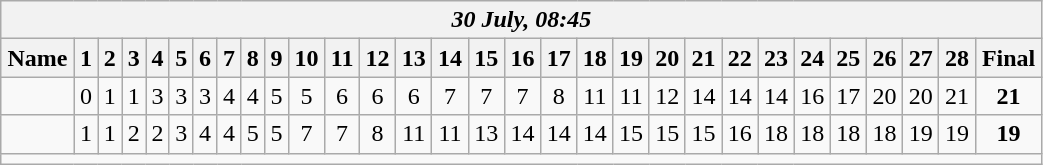<table class=wikitable style="text-align:center; width: 55%">
<tr>
<th colspan=30><em>30 July, 08:45</em></th>
</tr>
<tr>
<th>Name</th>
<th>1</th>
<th>2</th>
<th>3</th>
<th>4</th>
<th>5</th>
<th>6</th>
<th>7</th>
<th>8</th>
<th>9</th>
<th>10</th>
<th>11</th>
<th>12</th>
<th>13</th>
<th>14</th>
<th>15</th>
<th>16</th>
<th>17</th>
<th>18</th>
<th>19</th>
<th>20</th>
<th>21</th>
<th>22</th>
<th>23</th>
<th>24</th>
<th>25</th>
<th>26</th>
<th>27</th>
<th>28</th>
<th>Final</th>
</tr>
<tr>
<td align=left><strong></strong></td>
<td>0</td>
<td>1</td>
<td>1</td>
<td>3</td>
<td>3</td>
<td>3</td>
<td>4</td>
<td>4</td>
<td>5</td>
<td>5</td>
<td>6</td>
<td>6</td>
<td>6</td>
<td>7</td>
<td>7</td>
<td>7</td>
<td>8</td>
<td>11</td>
<td>11</td>
<td>12</td>
<td>14</td>
<td>14</td>
<td>14</td>
<td>16</td>
<td>17</td>
<td>20</td>
<td>20</td>
<td>21</td>
<td><strong>21</strong></td>
</tr>
<tr>
<td align=left></td>
<td>1</td>
<td>1</td>
<td>2</td>
<td>2</td>
<td>3</td>
<td>4</td>
<td>4</td>
<td>5</td>
<td>5</td>
<td>7</td>
<td>7</td>
<td>8</td>
<td>11</td>
<td>11</td>
<td>13</td>
<td>14</td>
<td>14</td>
<td>14</td>
<td>15</td>
<td>15</td>
<td>15</td>
<td>16</td>
<td>18</td>
<td>18</td>
<td>18</td>
<td>18</td>
<td>19</td>
<td>19</td>
<td><strong>19</strong></td>
</tr>
<tr>
<td colspan=30></td>
</tr>
</table>
